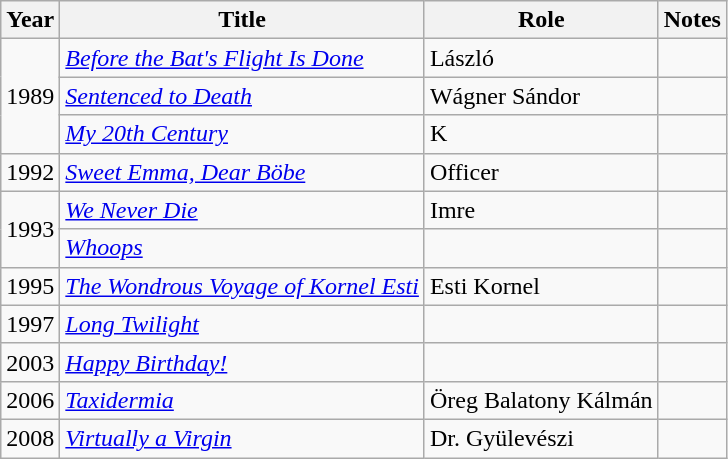<table class="wikitable sortable">
<tr>
<th>Year</th>
<th>Title</th>
<th>Role</th>
<th class="unsortable">Notes</th>
</tr>
<tr>
<td rowspan=3>1989</td>
<td><em><a href='#'>Before the Bat's Flight Is Done</a></em></td>
<td>László</td>
<td></td>
</tr>
<tr>
<td><em><a href='#'>Sentenced to Death</a></em></td>
<td>Wágner Sándor</td>
<td></td>
</tr>
<tr>
<td><em><a href='#'>My 20th Century</a></em></td>
<td>K</td>
<td></td>
</tr>
<tr>
<td>1992</td>
<td><em><a href='#'>Sweet Emma, Dear Böbe</a></em></td>
<td>Officer</td>
<td></td>
</tr>
<tr>
<td rowspan=2>1993</td>
<td><em><a href='#'>We Never Die</a></em></td>
<td>Imre</td>
<td></td>
</tr>
<tr>
<td><em><a href='#'>Whoops</a></em></td>
<td></td>
<td></td>
</tr>
<tr>
<td>1995</td>
<td><em><a href='#'>The Wondrous Voyage of Kornel Esti</a></em></td>
<td>Esti Kornel</td>
<td></td>
</tr>
<tr>
<td>1997</td>
<td><em><a href='#'>Long Twilight</a></em></td>
<td></td>
<td></td>
</tr>
<tr>
<td>2003</td>
<td><em><a href='#'>Happy Birthday!</a></em></td>
<td></td>
<td></td>
</tr>
<tr>
<td>2006</td>
<td><em><a href='#'>Taxidermia</a></em></td>
<td>Öreg Balatony Kálmán</td>
<td></td>
</tr>
<tr>
<td>2008</td>
<td><em><a href='#'>Virtually a Virgin</a></em></td>
<td>Dr. Gyülevészi</td>
<td></td>
</tr>
</table>
